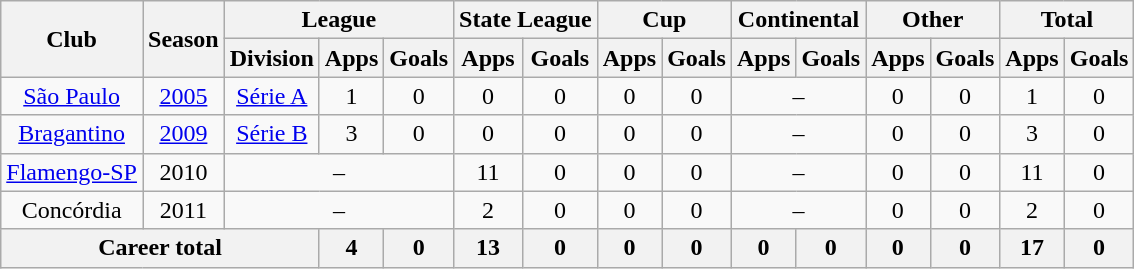<table class="wikitable" style="text-align: center">
<tr>
<th rowspan="2">Club</th>
<th rowspan="2">Season</th>
<th colspan="3">League</th>
<th colspan="2">State League</th>
<th colspan="2">Cup</th>
<th colspan="2">Continental</th>
<th colspan="2">Other</th>
<th colspan="2">Total</th>
</tr>
<tr>
<th>Division</th>
<th>Apps</th>
<th>Goals</th>
<th>Apps</th>
<th>Goals</th>
<th>Apps</th>
<th>Goals</th>
<th>Apps</th>
<th>Goals</th>
<th>Apps</th>
<th>Goals</th>
<th>Apps</th>
<th>Goals</th>
</tr>
<tr>
<td><a href='#'>São Paulo</a></td>
<td><a href='#'>2005</a></td>
<td><a href='#'>Série A</a></td>
<td>1</td>
<td>0</td>
<td>0</td>
<td>0</td>
<td>0</td>
<td>0</td>
<td colspan="2">–</td>
<td>0</td>
<td>0</td>
<td>1</td>
<td>0</td>
</tr>
<tr>
<td><a href='#'>Bragantino</a></td>
<td><a href='#'>2009</a></td>
<td><a href='#'>Série B</a></td>
<td>3</td>
<td>0</td>
<td>0</td>
<td>0</td>
<td>0</td>
<td>0</td>
<td colspan="2">–</td>
<td>0</td>
<td>0</td>
<td>3</td>
<td>0</td>
</tr>
<tr>
<td><a href='#'>Flamengo-SP</a></td>
<td>2010</td>
<td colspan="3">–</td>
<td>11</td>
<td>0</td>
<td>0</td>
<td>0</td>
<td colspan="2">–</td>
<td>0</td>
<td>0</td>
<td>11</td>
<td>0</td>
</tr>
<tr>
<td>Concórdia</td>
<td>2011</td>
<td colspan="3">–</td>
<td>2</td>
<td>0</td>
<td>0</td>
<td>0</td>
<td colspan="2">–</td>
<td>0</td>
<td>0</td>
<td>2</td>
<td>0</td>
</tr>
<tr>
<th colspan=3>Career total</th>
<th>4</th>
<th>0</th>
<th>13</th>
<th>0</th>
<th>0</th>
<th>0</th>
<th>0</th>
<th>0</th>
<th>0</th>
<th>0</th>
<th>17</th>
<th>0</th>
</tr>
</table>
